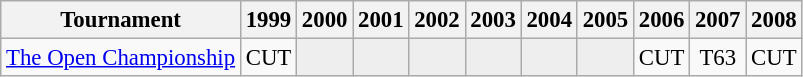<table class="wikitable" style="font-size:95%;text-align:center;">
<tr>
<th>Tournament</th>
<th>1999</th>
<th>2000</th>
<th>2001</th>
<th>2002</th>
<th>2003</th>
<th>2004</th>
<th>2005</th>
<th>2006</th>
<th>2007</th>
<th>2008</th>
</tr>
<tr>
<td align=left><a href='#'>The Open Championship</a></td>
<td>CUT</td>
<td style="background:#eeeeee;"></td>
<td style="background:#eeeeee;"></td>
<td style="background:#eeeeee;"></td>
<td style="background:#eeeeee;"></td>
<td style="background:#eeeeee;"></td>
<td style="background:#eeeeee;"></td>
<td>CUT</td>
<td>T63</td>
<td>CUT</td>
</tr>
</table>
